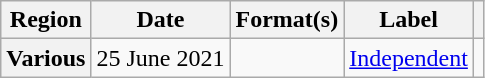<table class="wikitable plainrowheaders">
<tr>
<th scope="col">Region</th>
<th scope="col">Date</th>
<th scope="col">Format(s)</th>
<th scope="col">Label</th>
<th scope="col"></th>
</tr>
<tr>
<th scope="row">Various</th>
<td>25 June 2021</td>
<td></td>
<td><a href='#'>Independent</a></td>
<td></td>
</tr>
</table>
